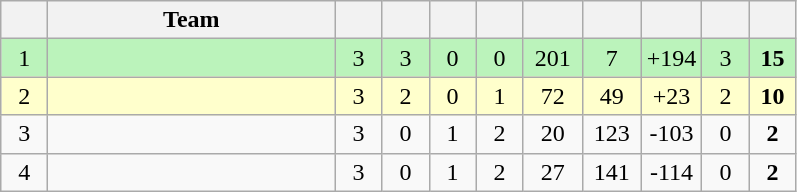<table class="wikitable" style="text-align:center;">
<tr>
<th style="width:1.5em;"></th>
<th style="width:11.5em">Team</th>
<th style="width:1.5em;"></th>
<th style="width:1.5em;"></th>
<th style="width:1.5em;"></th>
<th style="width:1.5em;"></th>
<th style="width:2.0em;"></th>
<th style="width:2.0em;"></th>
<th style="width:2.0em;"></th>
<th style="width:1.5em;"></th>
<th style="width:1.5em;"></th>
</tr>
<tr style="background:#bbf3bb;">
<td>1</td>
<td align="left"></td>
<td>3</td>
<td>3</td>
<td>0</td>
<td>0</td>
<td>201</td>
<td>7</td>
<td>+194</td>
<td>3</td>
<td><strong>15</strong></td>
</tr>
<tr style="background:#ffffcc;">
<td>2</td>
<td align="left"></td>
<td>3</td>
<td>2</td>
<td>0</td>
<td>1</td>
<td>72</td>
<td>49</td>
<td>+23</td>
<td>2</td>
<td><strong>10</strong></td>
</tr>
<tr>
<td>3</td>
<td align="left"></td>
<td>3</td>
<td>0</td>
<td>1</td>
<td>2</td>
<td>20</td>
<td>123</td>
<td>-103</td>
<td>0</td>
<td><strong>2</strong></td>
</tr>
<tr>
<td>4</td>
<td align="left"></td>
<td>3</td>
<td>0</td>
<td>1</td>
<td>2</td>
<td>27</td>
<td>141</td>
<td>-114</td>
<td>0</td>
<td><strong>2</strong></td>
</tr>
</table>
